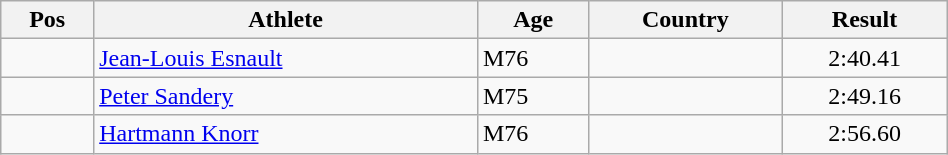<table class="wikitable"  style="text-align:center; width:50%;">
<tr>
<th>Pos</th>
<th>Athlete</th>
<th>Age</th>
<th>Country</th>
<th>Result</th>
</tr>
<tr>
<td align=center></td>
<td align=left><a href='#'>Jean-Louis Esnault</a></td>
<td align=left>M76</td>
<td align=left></td>
<td>2:40.41</td>
</tr>
<tr>
<td align=center></td>
<td align=left><a href='#'>Peter Sandery</a></td>
<td align=left>M75</td>
<td align=left></td>
<td>2:49.16</td>
</tr>
<tr>
<td align=center></td>
<td align=left><a href='#'>Hartmann Knorr</a></td>
<td align=left>M76</td>
<td align=left></td>
<td>2:56.60</td>
</tr>
</table>
